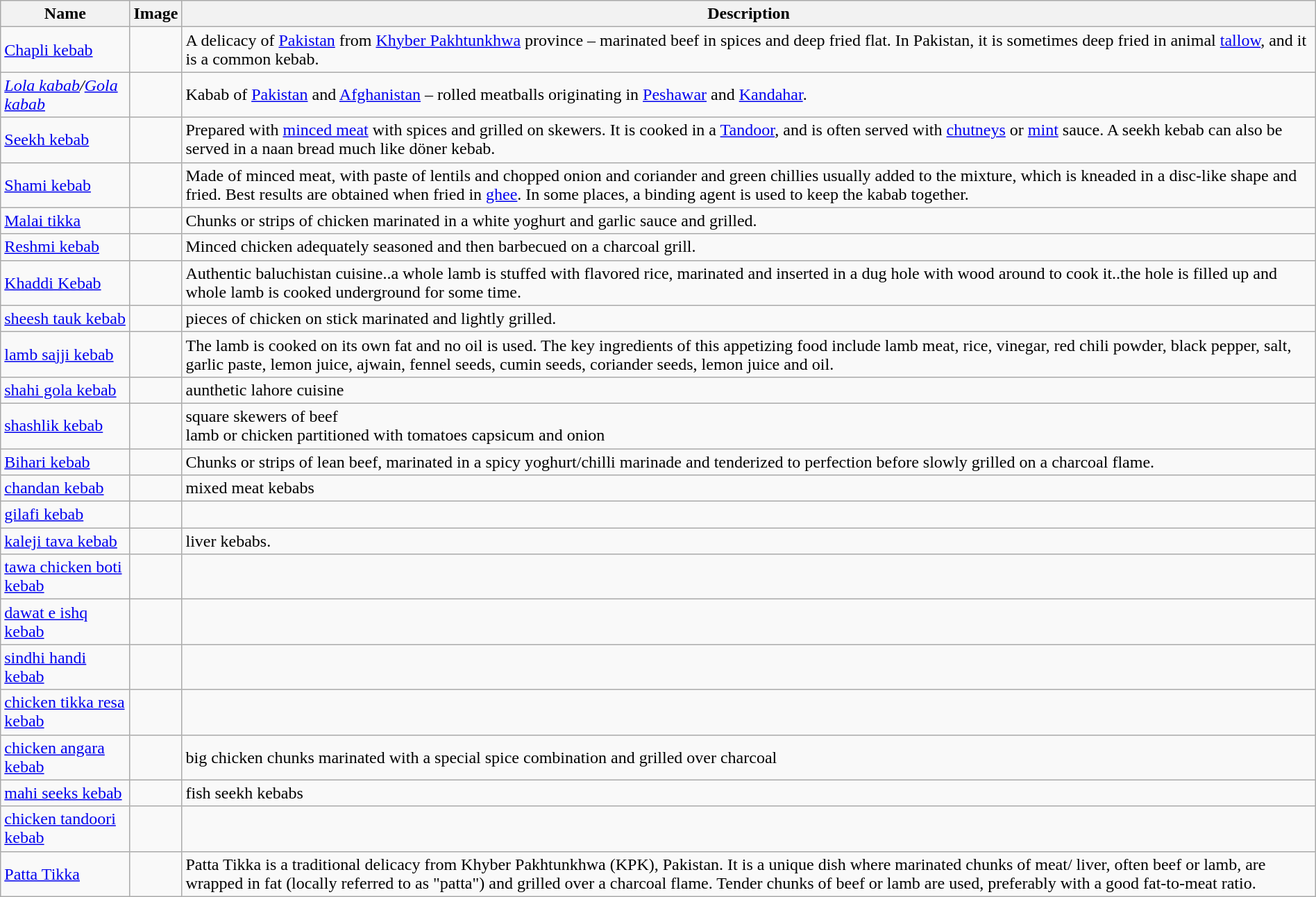<table class="wikitable sortable" width="100%">
<tr>
<th>Name</th>
<th class="unsortable">Image</th>
<th>Description</th>
</tr>
<tr>
<td><a href='#'>Chapli kebab</a></td>
<td></td>
<td>A delicacy of <a href='#'>Pakistan</a> from <a href='#'>Khyber Pakhtunkhwa</a> province – marinated beef in spices and deep fried flat. In Pakistan, it is sometimes deep fried in animal <a href='#'>tallow</a>, and it is a common kebab.</td>
</tr>
<tr>
<td><em><a href='#'>Lola kabab</a>/<a href='#'>Gola kabab</a></em></td>
<td></td>
<td>Kabab of <a href='#'>Pakistan</a> and <a href='#'>Afghanistan</a> – rolled meatballs originating in <a href='#'>Peshawar</a> and <a href='#'>Kandahar</a>.</td>
</tr>
<tr>
<td><a href='#'>Seekh kebab</a></td>
<td></td>
<td>Prepared with <a href='#'>minced meat</a> with spices and grilled on skewers. It is cooked in a <a href='#'>Tandoor</a>, and is often served with <a href='#'>chutneys</a> or <a href='#'>mint</a> sauce. A seekh kebab can also be served in a naan bread much like döner kebab.</td>
</tr>
<tr>
<td><a href='#'>Shami kebab</a></td>
<td></td>
<td>Made of minced meat, with paste of lentils and chopped onion and coriander and green chillies usually added to the mixture, which is kneaded in a disc-like shape and fried. Best results are obtained when fried in <a href='#'>ghee</a>. In some places, a binding agent is used to keep the kabab together.</td>
</tr>
<tr>
<td><a href='#'>Malai tikka</a></td>
<td></td>
<td>Chunks or strips of chicken marinated in a white yoghurt and garlic sauce and grilled.</td>
</tr>
<tr>
<td><a href='#'>Reshmi kebab</a></td>
<td></td>
<td>Minced chicken adequately seasoned and then barbecued on a charcoal grill.</td>
</tr>
<tr>
<td><a href='#'>Khaddi Kebab</a></td>
<td></td>
<td>Authentic baluchistan cuisine..a whole lamb is stuffed with flavored rice, marinated and inserted in a dug hole with wood around to cook it..the hole is filled up and whole lamb is cooked underground for some time.</td>
</tr>
<tr>
<td><a href='#'>sheesh tauk kebab</a></td>
<td></td>
<td>pieces of chicken on stick marinated and lightly grilled.</td>
</tr>
<tr>
<td><a href='#'>lamb sajji kebab</a></td>
<td></td>
<td>The lamb is cooked on its own fat and no oil is used. The key ingredients of this appetizing food include lamb meat, rice, vinegar, red chili powder, black pepper, salt, garlic paste, lemon juice, ajwain, fennel seeds, cumin seeds, coriander seeds, lemon juice and oil. </td>
</tr>
<tr>
<td><a href='#'>shahi gola kebab</a></td>
<td></td>
<td>aunthetic lahore cuisine </td>
</tr>
<tr>
<td><a href='#'>shashlik kebab</a></td>
<td></td>
<td>square skewers of beef<br>lamb or chicken partitioned with tomatoes capsicum and onion </td>
</tr>
<tr>
<td><a href='#'>Bihari kebab</a></td>
<td></td>
<td>Chunks or strips of lean beef, marinated in a spicy yoghurt/chilli marinade and tenderized to perfection before slowly grilled on a charcoal flame.</td>
</tr>
<tr>
<td><a href='#'>chandan kebab</a></td>
<td></td>
<td>mixed meat kebabs </td>
</tr>
<tr>
<td><a href='#'>gilafi kebab</a></td>
<td></td>
<td></td>
</tr>
<tr>
<td><a href='#'>kaleji tava kebab</a></td>
<td></td>
<td>liver kebabs. </td>
</tr>
<tr>
<td><a href='#'>tawa chicken boti kebab</a></td>
<td></td>
<td></td>
</tr>
<tr>
<td><a href='#'>dawat e ishq kebab</a></td>
<td></td>
<td></td>
</tr>
<tr>
<td><a href='#'>sindhi handi kebab</a></td>
<td></td>
<td></td>
</tr>
<tr>
<td><a href='#'>chicken tikka resa kebab</a></td>
<td></td>
<td></td>
</tr>
<tr>
<td><a href='#'>chicken angara kebab</a></td>
<td></td>
<td> big chicken chunks marinated with a special spice combination  and grilled over charcoal</td>
</tr>
<tr>
<td><a href='#'>mahi seeks kebab</a></td>
<td></td>
<td>fish seekh kebabs </td>
</tr>
<tr>
<td><a href='#'>chicken tandoori kebab</a></td>
<td></td>
<td></td>
</tr>
<tr>
<td><a href='#'>Patta Tikka</a></td>
<td></td>
<td>Patta Tikka is a traditional delicacy from Khyber Pakhtunkhwa (KPK), Pakistan. It is a unique dish where marinated chunks of meat/ liver, often beef or lamb, are wrapped in fat (locally referred to as "patta") and grilled over a charcoal flame. Tender chunks of beef or lamb are used, preferably with a good fat-to-meat ratio.</td>
</tr>
</table>
